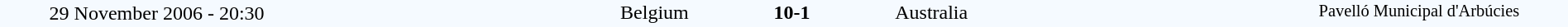<table style="width: 100%; background:#F5FAFF;" cellspacing="0">
<tr>
<td align=center rowspan=3 width=20%>29 November 2006 - 20:30</td>
</tr>
<tr>
<td width=24% align=right>Belgium </td>
<td align=center width=13%><strong>10-1</strong></td>
<td width=24%> Australia</td>
<td style=font-size:85% rowspan=3 valign=top align=center>Pavelló Municipal d'Arbúcies</td>
</tr>
<tr style=font-size:85%>
<td align=right valign=top></td>
<td></td>
<td></td>
</tr>
</table>
